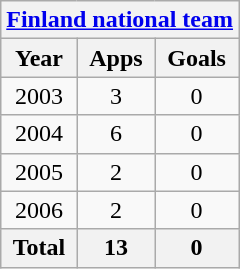<table class="wikitable" style="text-align:center">
<tr>
<th colspan=3><a href='#'>Finland national team</a></th>
</tr>
<tr>
<th>Year</th>
<th>Apps</th>
<th>Goals</th>
</tr>
<tr>
<td>2003</td>
<td>3</td>
<td>0</td>
</tr>
<tr>
<td>2004</td>
<td>6</td>
<td>0</td>
</tr>
<tr>
<td>2005</td>
<td>2</td>
<td>0</td>
</tr>
<tr>
<td>2006</td>
<td>2</td>
<td>0</td>
</tr>
<tr>
<th>Total</th>
<th>13</th>
<th>0</th>
</tr>
</table>
